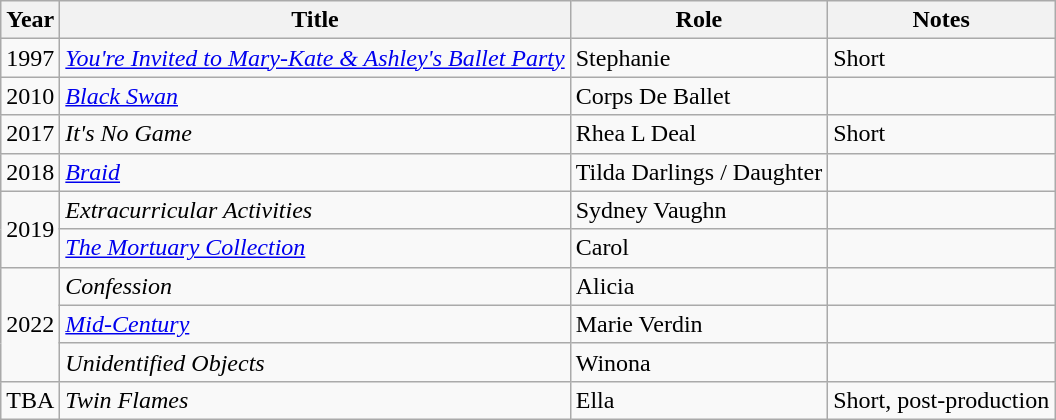<table class="wikitable sortable">
<tr>
<th>Year</th>
<th>Title</th>
<th>Role</th>
<th class="unsortable">Notes</th>
</tr>
<tr>
<td>1997</td>
<td><em><a href='#'>You're Invited to Mary-Kate & Ashley's Ballet Party</a></em></td>
<td>Stephanie</td>
<td>Short</td>
</tr>
<tr>
<td>2010</td>
<td><em><a href='#'>Black Swan</a></em></td>
<td>Corps De Ballet</td>
<td></td>
</tr>
<tr>
<td>2017</td>
<td><em>It's No Game</em></td>
<td>Rhea L Deal</td>
<td>Short</td>
</tr>
<tr>
<td>2018</td>
<td><em><a href='#'>Braid</a></em></td>
<td>Tilda Darlings / Daughter</td>
<td></td>
</tr>
<tr>
<td rowspan="2">2019</td>
<td><em>Extracurricular Activities</em></td>
<td>Sydney Vaughn</td>
<td></td>
</tr>
<tr>
<td><em><a href='#'>The Mortuary Collection</a></em></td>
<td>Carol</td>
<td></td>
</tr>
<tr>
<td rowspan="3">2022</td>
<td><em>Confession</em></td>
<td>Alicia</td>
<td></td>
</tr>
<tr>
<td><em><a href='#'>Mid-Century</a></em></td>
<td>Marie Verdin</td>
<td></td>
</tr>
<tr>
<td><em>Unidentified Objects</em></td>
<td>Winona</td>
<td></td>
</tr>
<tr>
<td>TBA</td>
<td><em>Twin Flames</em></td>
<td>Ella</td>
<td>Short, post-production</td>
</tr>
</table>
